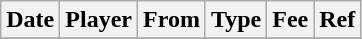<table class="wikitable">
<tr>
<th>Date</th>
<th>Player</th>
<th>From</th>
<th>Type</th>
<th>Fee</th>
<th>Ref</th>
</tr>
<tr>
</tr>
</table>
